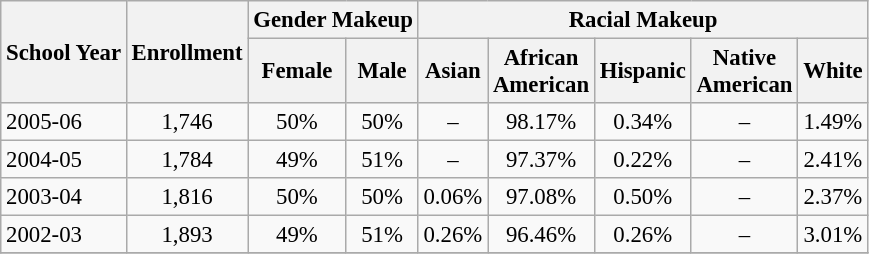<table class="wikitable" style="font-size: 95%;">
<tr>
<th rowspan="2">School Year</th>
<th rowspan="2">Enrollment</th>
<th colspan="2">Gender Makeup</th>
<th colspan="5">Racial Makeup</th>
</tr>
<tr>
<th>Female</th>
<th>Male</th>
<th>Asian</th>
<th>African <br>American</th>
<th>Hispanic</th>
<th>Native <br>American</th>
<th>White</th>
</tr>
<tr>
<td align="left">2005-06</td>
<td align="center">1,746</td>
<td align="center">50%</td>
<td align="center">50%</td>
<td align="center">–</td>
<td align="center">98.17%</td>
<td align="center">0.34%</td>
<td align="center">–</td>
<td align="center">1.49%</td>
</tr>
<tr>
<td align="left">2004-05</td>
<td align="center">1,784</td>
<td align="center">49%</td>
<td align="center">51%</td>
<td align="center">–</td>
<td align="center">97.37%</td>
<td align="center">0.22%</td>
<td align="center">–</td>
<td align="center">2.41%</td>
</tr>
<tr>
<td align="left">2003-04</td>
<td align="center">1,816</td>
<td align="center">50%</td>
<td align="center">50%</td>
<td align="center">0.06%</td>
<td align="center">97.08%</td>
<td align="center">0.50%</td>
<td align="center">–</td>
<td align="center">2.37%</td>
</tr>
<tr>
<td align="left">2002-03</td>
<td align="center">1,893</td>
<td align="center">49%</td>
<td align="center">51%</td>
<td align="center">0.26%</td>
<td align="center">96.46%</td>
<td align="center">0.26%</td>
<td align="center">–</td>
<td align="center">3.01%</td>
</tr>
<tr>
</tr>
</table>
